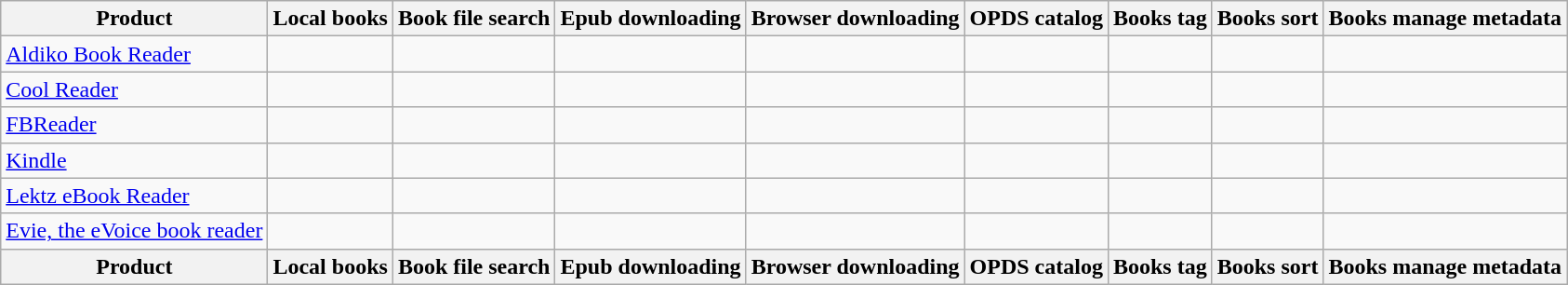<table class="wikitable sortable sort-under">
<tr>
<th>Product</th>
<th>Local books</th>
<th>Book file search</th>
<th>Epub downloading</th>
<th>Browser downloading</th>
<th>OPDS catalog</th>
<th>Books tag</th>
<th>Books sort</th>
<th>Books manage metadata</th>
</tr>
<tr>
<td><a href='#'>Aldiko Book Reader</a></td>
<td></td>
<td></td>
<td></td>
<td></td>
<td></td>
<td></td>
<td></td>
<td></td>
</tr>
<tr>
<td><a href='#'>Cool Reader</a></td>
<td></td>
<td></td>
<td></td>
<td></td>
<td></td>
<td></td>
<td></td>
<td></td>
</tr>
<tr>
<td><a href='#'>FBReader</a></td>
<td></td>
<td></td>
<td></td>
<td></td>
<td></td>
<td></td>
<td></td>
<td></td>
</tr>
<tr>
<td><a href='#'>Kindle</a></td>
<td></td>
<td></td>
<td></td>
<td></td>
<td></td>
<td></td>
<td></td>
<td></td>
</tr>
<tr>
<td><a href='#'>Lektz eBook Reader</a></td>
<td></td>
<td></td>
<td></td>
<td></td>
<td></td>
<td></td>
<td></td>
<td></td>
</tr>
<tr>
<td><a href='#'>Evie, the eVoice book reader</a></td>
<td></td>
<td></td>
<td></td>
<td></td>
<td></td>
<td></td>
<td></td>
<td></td>
</tr>
<tr>
<th>Product</th>
<th>Local books</th>
<th>Book file search</th>
<th>Epub downloading</th>
<th>Browser downloading</th>
<th>OPDS catalog</th>
<th>Books tag</th>
<th>Books sort</th>
<th>Books manage metadata</th>
</tr>
</table>
